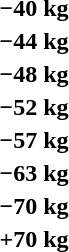<table>
<tr>
<th rowspan=2>−40 kg</th>
<td rowspan=2></td>
<td rowspan=2></td>
<td></td>
</tr>
<tr>
<td></td>
</tr>
<tr>
<th rowspan=2>−44 kg</th>
<td rowspan=2></td>
<td rowspan=2></td>
<td></td>
</tr>
<tr>
<td></td>
</tr>
<tr>
<th rowspan=2>−48 kg</th>
<td rowspan=2></td>
<td rowspan=2></td>
<td></td>
</tr>
<tr>
<td></td>
</tr>
<tr>
<th rowspan=2>−52 kg</th>
<td rowspan=2></td>
<td rowspan=2></td>
<td></td>
</tr>
<tr>
<td></td>
</tr>
<tr>
<th rowspan=2>−57 kg</th>
<td rowspan=2></td>
<td rowspan=2></td>
<td></td>
</tr>
<tr>
<td></td>
</tr>
<tr>
<th rowspan=2>−63 kg</th>
<td rowspan=2></td>
<td rowspan=2></td>
<td></td>
</tr>
<tr>
<td></td>
</tr>
<tr>
<th rowspan=2>−70 kg</th>
<td rowspan=2></td>
<td rowspan=2></td>
<td></td>
</tr>
<tr>
<td></td>
</tr>
<tr>
<th rowspan=2>+70 kg</th>
<td rowspan=2></td>
<td rowspan=2></td>
<td></td>
</tr>
<tr>
<td></td>
</tr>
</table>
